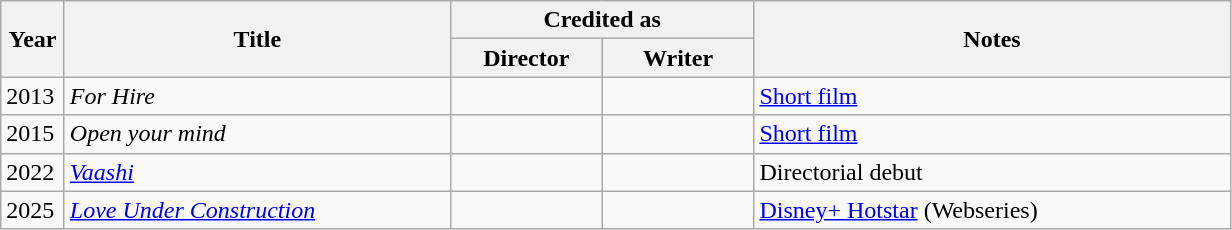<table class="wikitable sortable">
<tr>
<th rowspan="2" scope="col" style="width:35px;">Year</th>
<th rowspan="2" scope="col" style="width:250px;">Title</th>
<th colspan="2" scope="col" style="width:195px;">Credited as</th>
<th rowspan="2" scope="col" style="text-align:center; width:310px;" class="unsortable">Notes</th>
</tr>
<tr>
<th scope="col" style="width:65px;">Director</th>
<th scope="col" style="width:65px;">Writer</th>
</tr>
<tr>
<td>2013</td>
<td><em>For Hire</em></td>
<td></td>
<td></td>
<td><a href='#'>Short film</a></td>
</tr>
<tr>
<td>2015</td>
<td><em>Open your mind</em></td>
<td></td>
<td></td>
<td><a href='#'>Short film</a></td>
</tr>
<tr>
<td>2022</td>
<td><em><a href='#'>Vaashi</a></em></td>
<td></td>
<td></td>
<td>Directorial debut</td>
</tr>
<tr>
<td>2025</td>
<td><em><a href='#'>Love Under Construction</a></em></td>
<td></td>
<td></td>
<td><a href='#'>Disney+ Hotstar</a> (Webseries)</td>
</tr>
</table>
